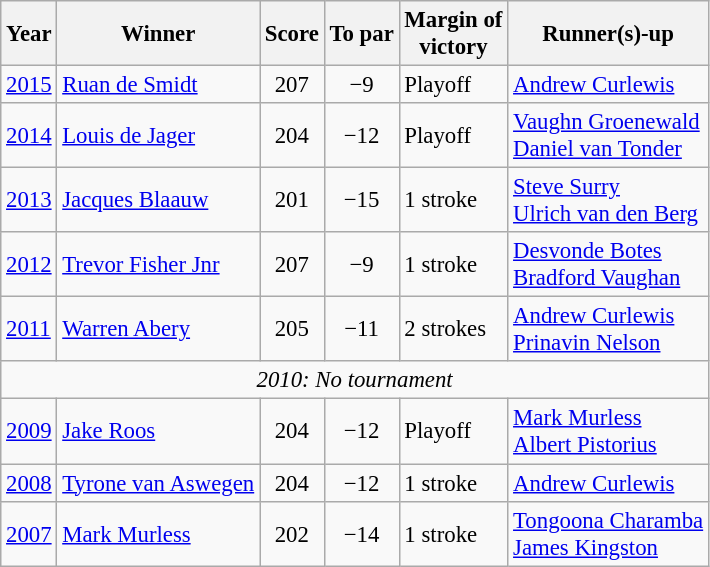<table class=wikitable style="font-size:95%">
<tr>
<th>Year</th>
<th>Winner</th>
<th>Score</th>
<th>To par</th>
<th>Margin of<br>victory</th>
<th>Runner(s)-up</th>
</tr>
<tr>
<td><a href='#'>2015</a></td>
<td> <a href='#'>Ruan de Smidt</a></td>
<td align=center>207</td>
<td align=center>−9</td>
<td>Playoff</td>
<td> <a href='#'>Andrew Curlewis</a></td>
</tr>
<tr>
<td><a href='#'>2014</a></td>
<td> <a href='#'>Louis de Jager</a></td>
<td align=center>204</td>
<td align=center>−12</td>
<td>Playoff</td>
<td> <a href='#'>Vaughn Groenewald</a><br> <a href='#'>Daniel van Tonder</a></td>
</tr>
<tr>
<td><a href='#'>2013</a></td>
<td> <a href='#'>Jacques Blaauw</a></td>
<td align=center>201</td>
<td align=center>−15</td>
<td>1 stroke</td>
<td> <a href='#'>Steve Surry</a><br> <a href='#'>Ulrich van den Berg</a></td>
</tr>
<tr>
<td><a href='#'>2012</a></td>
<td> <a href='#'>Trevor Fisher Jnr</a></td>
<td align=center>207</td>
<td align=center>−9</td>
<td>1 stroke</td>
<td> <a href='#'>Desvonde Botes</a><br> <a href='#'>Bradford Vaughan</a></td>
</tr>
<tr>
<td><a href='#'>2011</a></td>
<td> <a href='#'>Warren Abery</a></td>
<td align=center>205</td>
<td align=center>−11</td>
<td>2 strokes</td>
<td> <a href='#'>Andrew Curlewis</a><br> <a href='#'>Prinavin Nelson</a></td>
</tr>
<tr>
<td colspan=6 align=center><em>2010: No tournament</em></td>
</tr>
<tr>
<td><a href='#'>2009</a></td>
<td> <a href='#'>Jake Roos</a></td>
<td align=center>204</td>
<td align=center>−12</td>
<td>Playoff</td>
<td> <a href='#'>Mark Murless</a><br> <a href='#'>Albert Pistorius</a></td>
</tr>
<tr>
<td><a href='#'>2008</a></td>
<td> <a href='#'>Tyrone van Aswegen</a></td>
<td align=center>204</td>
<td align=center>−12</td>
<td>1 stroke</td>
<td> <a href='#'>Andrew Curlewis</a></td>
</tr>
<tr>
<td><a href='#'>2007</a></td>
<td> <a href='#'>Mark Murless</a></td>
<td align=center>202</td>
<td align=center>−14</td>
<td>1 stroke</td>
<td> <a href='#'>Tongoona Charamba</a><br> <a href='#'>James Kingston</a></td>
</tr>
</table>
